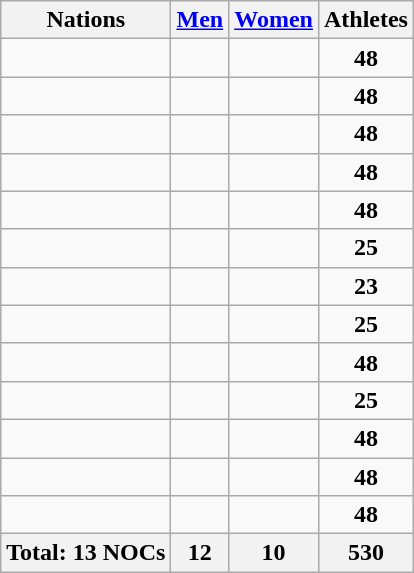<table class="wikitable sortable" style="text-align:center;">
<tr>
<th>Nations</th>
<th><a href='#'>Men</a></th>
<th><a href='#'>Women</a></th>
<th>Athletes</th>
</tr>
<tr>
<td align="left"></td>
<td></td>
<td></td>
<td><strong>48</strong></td>
</tr>
<tr>
<td align="left"></td>
<td></td>
<td></td>
<td><strong>48</strong></td>
</tr>
<tr>
<td align="left"></td>
<td></td>
<td></td>
<td><strong>48</strong></td>
</tr>
<tr>
<td align="left"></td>
<td></td>
<td></td>
<td><strong>48</strong></td>
</tr>
<tr>
<td align="left"></td>
<td></td>
<td></td>
<td><strong>48</strong></td>
</tr>
<tr>
<td align="left"></td>
<td></td>
<td></td>
<td><strong>25</strong></td>
</tr>
<tr>
<td align="left"></td>
<td></td>
<td></td>
<td><strong>23</strong></td>
</tr>
<tr>
<td align="left"></td>
<td></td>
<td></td>
<td><strong>25</strong></td>
</tr>
<tr>
<td align="left"></td>
<td></td>
<td></td>
<td><strong>48</strong></td>
</tr>
<tr>
<td align="left"></td>
<td></td>
<td></td>
<td><strong>25</strong></td>
</tr>
<tr>
<td align="left"></td>
<td></td>
<td></td>
<td><strong>48</strong></td>
</tr>
<tr>
<td align="left"></td>
<td></td>
<td></td>
<td><strong>48</strong></td>
</tr>
<tr>
<td align="left"></td>
<td></td>
<td></td>
<td><strong>48</strong></td>
</tr>
<tr>
<th>Total: 13 NOCs</th>
<th>12</th>
<th>10</th>
<th>530</th>
</tr>
</table>
